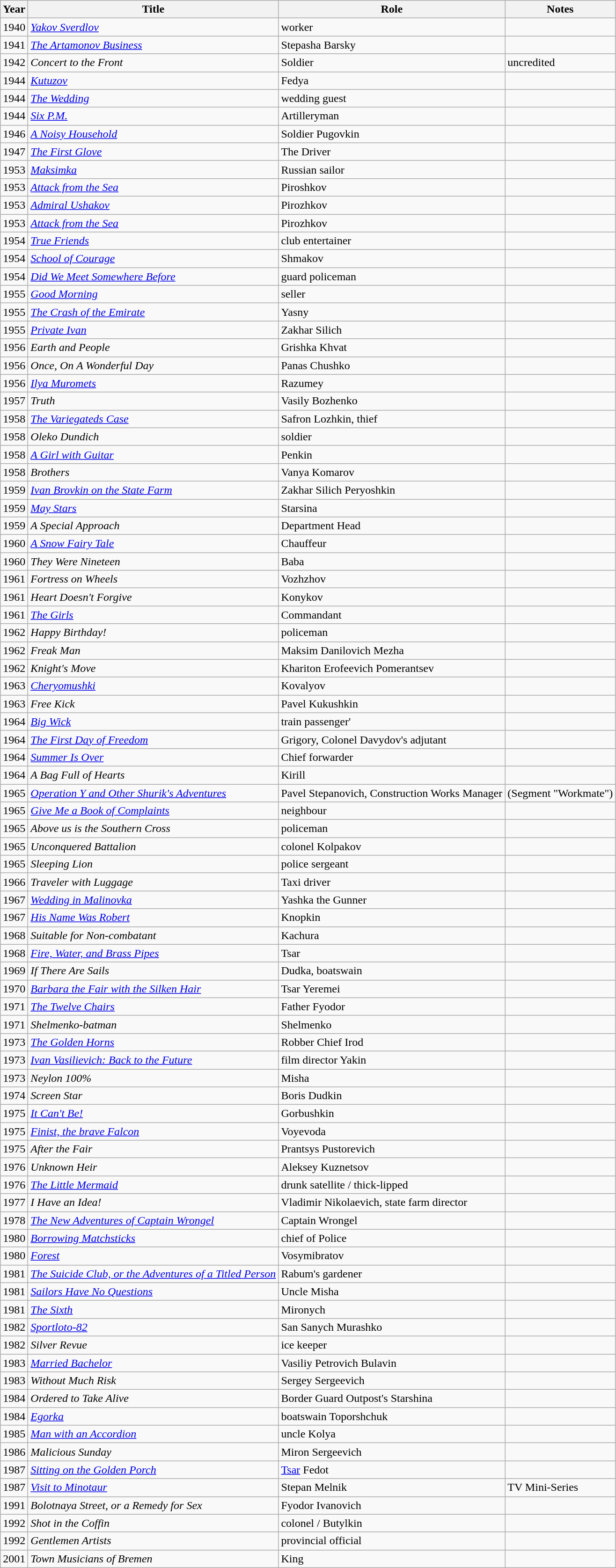<table class="wikitable sortable">
<tr>
<th>Year</th>
<th>Title</th>
<th>Role</th>
<th class="unsortable">Notes</th>
</tr>
<tr>
<td>1940</td>
<td><em><a href='#'>Yakov Sverdlov</a></em></td>
<td>worker</td>
<td></td>
</tr>
<tr>
<td>1941</td>
<td><em><a href='#'>The Artamonov Business</a></em></td>
<td>Stepasha Barsky</td>
<td></td>
</tr>
<tr>
<td>1942</td>
<td><em>Concert to the Front</em></td>
<td>Soldier</td>
<td>uncredited</td>
</tr>
<tr>
<td>1944</td>
<td><em><a href='#'>Kutuzov</a></em></td>
<td>Fedya</td>
<td></td>
</tr>
<tr>
<td>1944</td>
<td><em><a href='#'>The Wedding</a></em></td>
<td>wedding guest</td>
<td></td>
</tr>
<tr>
<td>1944</td>
<td><em><a href='#'>Six P.M.</a></em></td>
<td>Artilleryman</td>
<td></td>
</tr>
<tr>
<td>1946</td>
<td><em><a href='#'>A Noisy Household</a></em></td>
<td>Soldier Pugovkin</td>
<td></td>
</tr>
<tr>
<td>1947</td>
<td><em><a href='#'>The First Glove</a></em></td>
<td>The Driver</td>
<td></td>
</tr>
<tr>
<td>1953</td>
<td><em><a href='#'>Maksimka</a></em></td>
<td>Russian sailor</td>
<td></td>
</tr>
<tr>
<td>1953</td>
<td><em><a href='#'>Attack from the Sea</a></em></td>
<td>Piroshkov</td>
<td></td>
</tr>
<tr>
<td>1953</td>
<td><em><a href='#'>Admiral Ushakov</a></em></td>
<td>Pirozhkov</td>
<td></td>
</tr>
<tr>
<td>1953</td>
<td><em><a href='#'>Attack from the Sea</a></em></td>
<td>Pirozhkov</td>
<td></td>
</tr>
<tr>
<td>1954</td>
<td><em><a href='#'>True Friends</a></em></td>
<td>club entertainer</td>
<td></td>
</tr>
<tr>
<td>1954</td>
<td><em><a href='#'>School of Courage</a></em></td>
<td>Shmakov</td>
<td></td>
</tr>
<tr>
<td>1954</td>
<td><em><a href='#'>Did We Meet Somewhere Before</a></em></td>
<td>guard policeman</td>
<td></td>
</tr>
<tr>
<td>1955</td>
<td><em><a href='#'>Good Morning</a></em></td>
<td>seller</td>
<td></td>
</tr>
<tr>
<td>1955</td>
<td><em><a href='#'>The Crash of the Emirate</a></em></td>
<td>Yasny</td>
<td></td>
</tr>
<tr>
<td>1955</td>
<td><em><a href='#'>Private Ivan</a></em></td>
<td>Zakhar Silich</td>
<td></td>
</tr>
<tr>
<td>1956</td>
<td><em>Earth and People</em></td>
<td>Grishka Khvat</td>
<td></td>
</tr>
<tr>
<td>1956</td>
<td><em>Once, On A Wonderful Day</em></td>
<td>Panas Chushko</td>
<td></td>
</tr>
<tr>
<td>1956</td>
<td><em><a href='#'>Ilya Muromets</a></em></td>
<td>Razumey</td>
<td></td>
</tr>
<tr>
<td>1957</td>
<td><em>Truth</em></td>
<td>Vasily Bozhenko</td>
<td></td>
</tr>
<tr>
<td>1958</td>
<td><em><a href='#'>The Variegateds Case</a></em></td>
<td>Safron Lozhkin, thief</td>
<td></td>
</tr>
<tr>
<td>1958</td>
<td><em>Oleko Dundich</em></td>
<td>soldier</td>
<td></td>
</tr>
<tr>
<td>1958</td>
<td><em><a href='#'>A Girl with Guitar</a></em></td>
<td>Penkin</td>
<td></td>
</tr>
<tr>
<td>1958</td>
<td><em>Brothers</em></td>
<td>Vanya Komarov</td>
<td></td>
</tr>
<tr>
<td>1959</td>
<td><em><a href='#'>Ivan Brovkin on the State Farm</a></em></td>
<td>Zakhar Silich Peryoshkin</td>
<td></td>
</tr>
<tr>
<td>1959</td>
<td><em><a href='#'>May Stars</a></em></td>
<td>Starsina</td>
<td></td>
</tr>
<tr>
<td>1959</td>
<td><em>A Special Approach</em></td>
<td>Department Head</td>
<td></td>
</tr>
<tr>
<td>1960</td>
<td><em><a href='#'>A Snow Fairy Tale</a></em></td>
<td>Chauffeur</td>
<td></td>
</tr>
<tr>
<td>1960</td>
<td><em>They Were Nineteen</em></td>
<td>Baba</td>
<td></td>
</tr>
<tr>
<td>1961</td>
<td><em>Fortress on Wheels</em></td>
<td>Vozhzhov</td>
<td></td>
</tr>
<tr>
<td>1961</td>
<td><em>Heart Doesn't Forgive</em></td>
<td>Konykov</td>
<td></td>
</tr>
<tr>
<td>1961</td>
<td><em><a href='#'>The Girls</a></em></td>
<td>Commandant</td>
<td></td>
</tr>
<tr>
<td>1962</td>
<td><em>Happy Birthday!</em></td>
<td>policeman</td>
<td></td>
</tr>
<tr>
<td>1962</td>
<td><em>Freak Man</em></td>
<td>Maksim Danilovich Mezha</td>
<td></td>
</tr>
<tr>
<td>1962</td>
<td><em>Knight's Move</em></td>
<td>Khariton Erofeevich Pomerantsev</td>
<td></td>
</tr>
<tr>
<td>1963</td>
<td><em><a href='#'>Cheryomushki</a></em></td>
<td>Kovalyov</td>
<td></td>
</tr>
<tr>
<td>1963</td>
<td><em>Free Kick</em></td>
<td>Pavel Kukushkin</td>
<td></td>
</tr>
<tr>
<td>1964</td>
<td><em><a href='#'>Big Wick</a></em></td>
<td>train passenger'</td>
<td></td>
</tr>
<tr>
<td>1964</td>
<td><em><a href='#'>The First Day of Freedom</a></em></td>
<td>Grigory, Colonel Davydov's adjutant</td>
<td></td>
</tr>
<tr>
<td>1964</td>
<td><em><a href='#'>Summer Is Over</a></em></td>
<td>Chief forwarder</td>
<td></td>
</tr>
<tr>
<td>1964</td>
<td><em>A Bag Full of Hearts</em></td>
<td>Kirill</td>
<td></td>
</tr>
<tr>
<td>1965</td>
<td><em><a href='#'>Operation Y and Other Shurik's Adventures</a></em></td>
<td>Pavel Stepanovich, Construction Works Manager</td>
<td>(Segment "Workmate")</td>
</tr>
<tr>
<td>1965</td>
<td><em><a href='#'>Give Me a Book of Complaints</a></em></td>
<td>neighbour</td>
<td></td>
</tr>
<tr>
<td>1965</td>
<td><em>Above us is the Southern Cross</em></td>
<td>policeman</td>
<td></td>
</tr>
<tr>
<td>1965</td>
<td><em>Unconquered Battalion</em></td>
<td>colonel Kolpakov</td>
<td></td>
</tr>
<tr>
<td>1965</td>
<td><em>Sleeping Lion</em></td>
<td>police sergeant</td>
<td></td>
</tr>
<tr>
<td>1966</td>
<td><em>Traveler with Luggage</em></td>
<td>Taxi driver</td>
<td></td>
</tr>
<tr>
<td>1967</td>
<td><em><a href='#'>Wedding in Malinovka</a></em></td>
<td>Yashka the Gunner</td>
<td></td>
</tr>
<tr>
<td>1967</td>
<td><em><a href='#'>His Name Was Robert</a></em></td>
<td>Knopkin</td>
<td></td>
</tr>
<tr>
<td>1968</td>
<td><em>Suitable for Non-combatant</em></td>
<td>Kachura</td>
<td></td>
</tr>
<tr>
<td>1968</td>
<td><em><a href='#'>Fire, Water, and Brass Pipes</a></em></td>
<td>Tsar</td>
<td></td>
</tr>
<tr>
<td>1969</td>
<td><em>If There Are Sails</em></td>
<td>Dudka, boatswain</td>
<td></td>
</tr>
<tr>
<td>1970</td>
<td><em><a href='#'>Barbara the Fair with the Silken Hair</a></em></td>
<td>Tsar Yeremei</td>
<td></td>
</tr>
<tr>
<td>1971</td>
<td><em><a href='#'>The Twelve Chairs</a></em></td>
<td>Father Fyodor</td>
<td></td>
</tr>
<tr>
<td>1971</td>
<td><em>Shelmenko-batman</em></td>
<td>Shelmenko</td>
<td></td>
</tr>
<tr>
<td>1973</td>
<td><em><a href='#'>The Golden Horns</a></em></td>
<td>Robber Chief Irod</td>
<td></td>
</tr>
<tr>
<td>1973</td>
<td><em><a href='#'>Ivan Vasilievich: Back to the Future</a></em></td>
<td>film director Yakin</td>
<td></td>
</tr>
<tr>
<td>1973</td>
<td><em>Neylon 100%</em></td>
<td>Misha</td>
<td></td>
</tr>
<tr>
<td>1974</td>
<td><em>Screen Star</em></td>
<td>Boris Dudkin</td>
<td></td>
</tr>
<tr>
<td>1975</td>
<td><em><a href='#'>It Can't Be!</a></em></td>
<td>Gorbushkin</td>
<td></td>
</tr>
<tr>
<td>1975</td>
<td><em><a href='#'>Finist, the brave Falcon</a></em></td>
<td>Voyevoda</td>
<td></td>
</tr>
<tr>
<td>1975</td>
<td><em>After the Fair</em></td>
<td>Prantsys Pustorevich</td>
<td></td>
</tr>
<tr>
<td>1976</td>
<td><em>Unknown Heir</em></td>
<td>Aleksey Kuznetsov</td>
<td></td>
</tr>
<tr>
<td>1976</td>
<td><em><a href='#'>The Little Mermaid</a></em></td>
<td>drunk satellite / thick-lipped</td>
<td></td>
</tr>
<tr>
<td>1977</td>
<td><em>I Have an Idea!</em></td>
<td>Vladimir Nikolaevich, state farm director</td>
<td></td>
</tr>
<tr>
<td>1978</td>
<td><em><a href='#'>The New Adventures of Captain Wrongel</a></em></td>
<td>Captain Wrongel</td>
<td></td>
</tr>
<tr>
<td>1980</td>
<td><em><a href='#'>Borrowing Matchsticks</a></em></td>
<td>chief of Police</td>
<td></td>
</tr>
<tr>
<td>1980</td>
<td><em><a href='#'>Forest</a></em></td>
<td>Vosymibratov</td>
<td></td>
</tr>
<tr>
<td>1981</td>
<td><em><a href='#'>The Suicide Club, or the Adventures of a Titled Person</a></em></td>
<td>Rabum's gardener</td>
<td></td>
</tr>
<tr>
<td>1981</td>
<td><em><a href='#'>Sailors Have No Questions</a></em></td>
<td>Uncle Misha</td>
<td></td>
</tr>
<tr>
<td>1981</td>
<td><em><a href='#'>The Sixth</a></em></td>
<td>Mironych</td>
<td></td>
</tr>
<tr>
<td>1982</td>
<td><em><a href='#'>Sportloto-82</a></em></td>
<td>San Sanych Murashko</td>
<td></td>
</tr>
<tr>
<td>1982</td>
<td><em>Silver Revue</em></td>
<td>ice keeper</td>
<td></td>
</tr>
<tr>
<td>1983</td>
<td><em><a href='#'>Married Bachelor</a></em></td>
<td>Vasiliy Petrovich Bulavin</td>
<td></td>
</tr>
<tr>
<td>1983</td>
<td><em>Without Much Risk</em></td>
<td>Sergey Sergeevich</td>
<td></td>
</tr>
<tr>
<td>1984</td>
<td><em>Ordered to Take Alive</em></td>
<td>Border Guard Outpost's Starshina</td>
<td></td>
</tr>
<tr>
<td>1984</td>
<td><em><a href='#'>Egorka</a></em></td>
<td>boatswain Toporshchuk</td>
<td></td>
</tr>
<tr>
<td>1985</td>
<td><em><a href='#'>Man with an Accordion</a></em></td>
<td>uncle Kolya</td>
<td></td>
</tr>
<tr>
<td>1986</td>
<td><em>Malicious Sunday</em></td>
<td>Miron Sergeevich</td>
<td></td>
</tr>
<tr>
<td>1987</td>
<td><em><a href='#'>Sitting on the Golden Porch</a></em></td>
<td><a href='#'>Tsar</a> Fedot</td>
<td></td>
</tr>
<tr>
<td>1987</td>
<td><em><a href='#'>Visit to Minotaur</a></em></td>
<td>Stepan Melnik</td>
<td>TV Mini-Series</td>
</tr>
<tr>
<td>1991</td>
<td><em>Bolotnaya Street, or a Remedy for Sex</em></td>
<td>Fyodor Ivanovich</td>
<td></td>
</tr>
<tr>
<td>1992</td>
<td><em>Shot in the Coffin</em></td>
<td>colonel / Butylkin</td>
<td></td>
</tr>
<tr>
<td>1992</td>
<td><em>Gentlemen Artists</em></td>
<td>provincial official</td>
<td></td>
</tr>
<tr>
<td>2001</td>
<td><em>Town Musicians of Bremen</em></td>
<td>King</td>
<td></td>
</tr>
</table>
